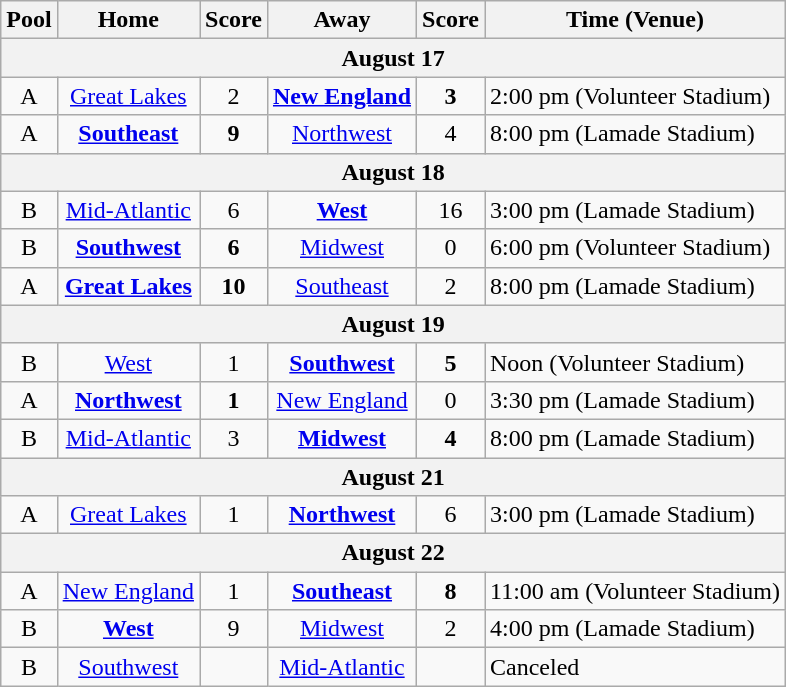<table class="wikitable">
<tr>
<th>Pool</th>
<th>Home</th>
<th>Score</th>
<th>Away</th>
<th>Score</th>
<th>Time (Venue)</th>
</tr>
<tr>
<th colspan="7">August 17</th>
</tr>
<tr>
<td align=center>A</td>
<td align=center> <a href='#'>Great Lakes</a></td>
<td align=center>2</td>
<td align=center> <strong><a href='#'>New England</a></strong></td>
<td align=center><strong>3</strong></td>
<td>2:00 pm (Volunteer Stadium)</td>
</tr>
<tr>
<td align=center>A</td>
<td align=center> <strong><a href='#'>Southeast</a></strong></td>
<td align=center><strong>9</strong></td>
<td align=center> <a href='#'>Northwest</a></td>
<td align=center>4</td>
<td>8:00 pm (Lamade Stadium)</td>
</tr>
<tr>
<th colspan="7">August 18</th>
</tr>
<tr>
<td align=center>B</td>
<td align=center> <a href='#'>Mid-Atlantic</a></td>
<td align=center>6</td>
<td align=center> <strong><a href='#'>West</a></strong></td>
<td align=center>16</td>
<td>3:00 pm (Lamade Stadium)</td>
</tr>
<tr>
<td align=center>B</td>
<td align=center> <strong><a href='#'>Southwest</a></strong></td>
<td align=center><strong>6</strong></td>
<td align=center> <a href='#'>Midwest</a></td>
<td align=center>0</td>
<td>6:00 pm (Volunteer Stadium)</td>
</tr>
<tr>
<td align=center>A</td>
<td align=center> <strong><a href='#'>Great Lakes</a></strong></td>
<td align=center><strong>10</strong></td>
<td align=center> <a href='#'>Southeast</a></td>
<td align=center>2</td>
<td>8:00 pm (Lamade Stadium)</td>
</tr>
<tr>
<th colspan="7">August 19</th>
</tr>
<tr>
<td align=center>B</td>
<td align=center> <a href='#'>West</a></td>
<td align=center>1</td>
<td align=center> <strong><a href='#'>Southwest</a></strong></td>
<td align=center><strong>5</strong></td>
<td>Noon (Volunteer Stadium)</td>
</tr>
<tr>
<td align=center>A</td>
<td align=center> <strong><a href='#'>Northwest</a></strong></td>
<td align=center><strong>1</strong></td>
<td align=center> <a href='#'>New England</a></td>
<td align=center>0</td>
<td>3:30 pm (Lamade Stadium)</td>
</tr>
<tr>
<td align=center>B</td>
<td align=center> <a href='#'>Mid-Atlantic</a></td>
<td align=center>3</td>
<td align=center> <strong><a href='#'>Midwest</a></strong></td>
<td align=center><strong>4</strong></td>
<td>8:00 pm (Lamade Stadium)</td>
</tr>
<tr>
<th colspan="7">August 21</th>
</tr>
<tr>
<td align=center>A</td>
<td align=center> <a href='#'>Great Lakes</a></td>
<td align=center>1</td>
<td align=center> <strong><a href='#'>Northwest</a></strong></td>
<td align=center>6</td>
<td>3:00 pm (Lamade Stadium)</td>
</tr>
<tr>
<th colspan="7">August 22</th>
</tr>
<tr>
<td align=center>A</td>
<td align=center> <a href='#'>New England</a></td>
<td align=center>1</td>
<td align=center> <strong><a href='#'>Southeast</a></strong></td>
<td align=center><strong>8</strong></td>
<td>11:00 am (Volunteer Stadium)</td>
</tr>
<tr>
<td align=center>B</td>
<td align=center> <strong><a href='#'>West</a></strong></td>
<td align=center>9</td>
<td align=center> <a href='#'>Midwest</a></td>
<td align=center>2</td>
<td>4:00 pm (Lamade Stadium)</td>
</tr>
<tr>
<td align=center>B</td>
<td align=center> <a href='#'>Southwest</a></td>
<td align=center></td>
<td align=center> <a href='#'>Mid-Atlantic</a></td>
<td align=center></td>
<td>Canceled</td>
</tr>
</table>
